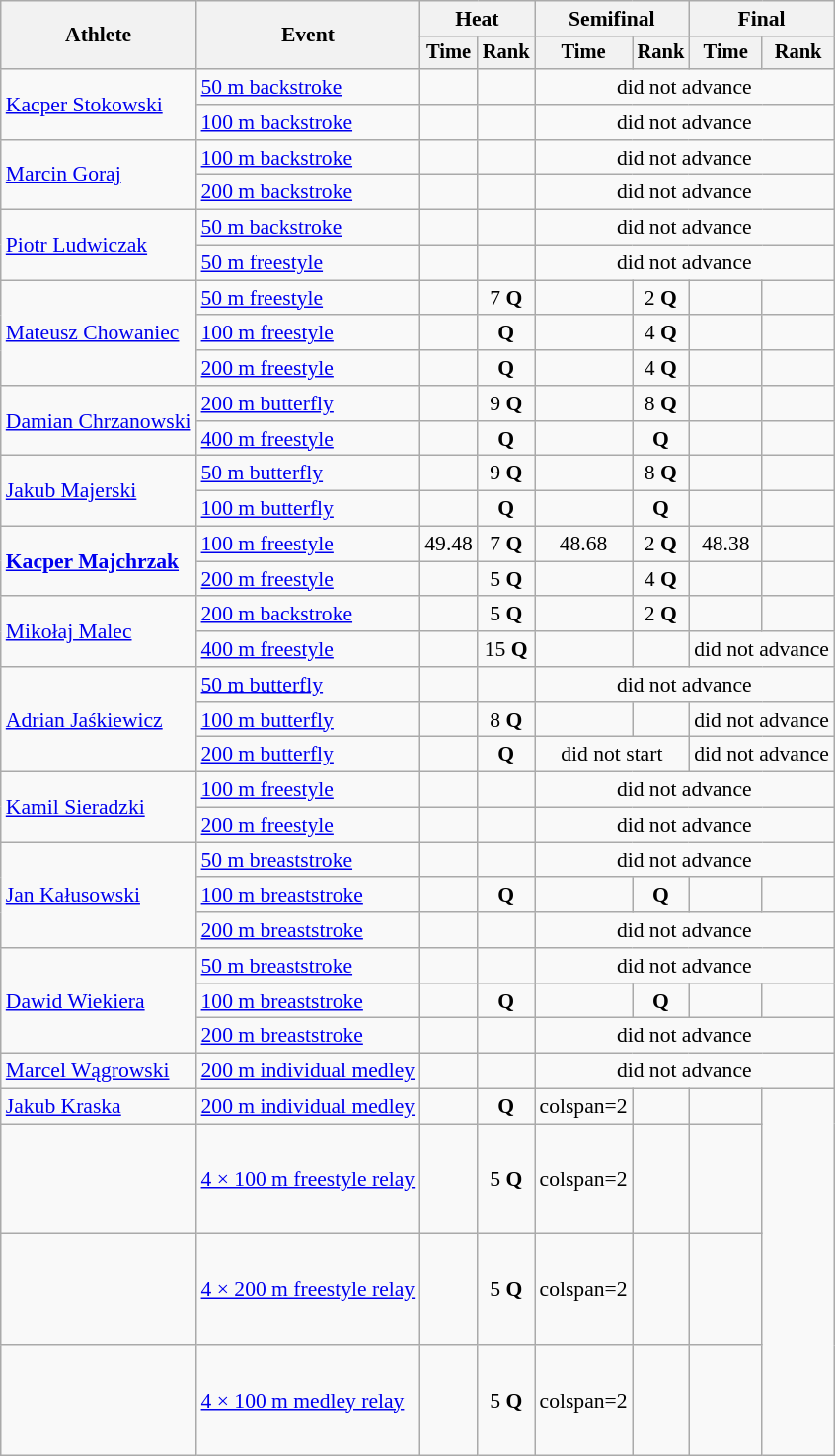<table class=wikitable style="font-size:90%">
<tr>
<th rowspan="2">Athlete</th>
<th rowspan="2">Event</th>
<th colspan="2">Heat</th>
<th colspan="2">Semifinal</th>
<th colspan="2">Final</th>
</tr>
<tr style="font-size:95%">
<th>Time</th>
<th>Rank</th>
<th>Time</th>
<th>Rank</th>
<th>Time</th>
<th>Rank</th>
</tr>
<tr align=center>
<td rowspan=2 align=left><a href='#'>Kacper Stokowski</a></td>
<td align=left><a href='#'>50 m backstroke</a></td>
<td></td>
<td></td>
<td colspan=4>did not advance</td>
</tr>
<tr align=center>
<td align=left><a href='#'>100 m backstroke</a></td>
<td></td>
<td></td>
<td colspan=4>did not advance</td>
</tr>
<tr align=center>
<td rowspan=2 align=left><a href='#'>Marcin Goraj</a></td>
<td align=left><a href='#'>100 m backstroke</a></td>
<td></td>
<td></td>
<td colspan=4>did not advance</td>
</tr>
<tr align=center>
<td align=left><a href='#'>200 m backstroke</a></td>
<td></td>
<td></td>
<td colspan=4>did not advance</td>
</tr>
<tr align=center>
<td rowspan=2 align=left><a href='#'>Piotr Ludwiczak</a></td>
<td align=left><a href='#'>50 m backstroke</a></td>
<td></td>
<td></td>
<td colspan=4>did not advance</td>
</tr>
<tr align=center>
<td align=left><a href='#'>50 m freestyle</a></td>
<td></td>
<td></td>
<td colspan=4>did not advance</td>
</tr>
<tr align=center>
<td rowspan=3 align=left><a href='#'>Mateusz Chowaniec</a></td>
<td align=left><a href='#'>50 m freestyle</a></td>
<td></td>
<td>7 <strong>Q</strong></td>
<td></td>
<td>2 <strong>Q</strong></td>
<td></td>
<td></td>
</tr>
<tr align=center>
<td align=left><a href='#'>100 m freestyle</a></td>
<td></td>
<td><strong>Q</strong></td>
<td></td>
<td>4 <strong>Q</strong></td>
<td></td>
<td></td>
</tr>
<tr align=center>
<td align=left><a href='#'>200 m freestyle</a></td>
<td></td>
<td><strong>Q</strong></td>
<td></td>
<td>4 <strong>Q</strong></td>
<td></td>
<td></td>
</tr>
<tr align=center>
<td align=left rowspan=2><a href='#'>Damian Chrzanowski</a></td>
<td align=left><a href='#'>200 m butterfly</a></td>
<td></td>
<td>9 <strong>Q</strong></td>
<td></td>
<td>8 <strong>Q</strong></td>
<td></td>
<td></td>
</tr>
<tr align=center>
<td align=left><a href='#'>400 m freestyle</a></td>
<td></td>
<td><strong>Q</strong></td>
<td></td>
<td><strong>Q</strong></td>
<td></td>
<td></td>
</tr>
<tr align=center>
<td align=left rowspan=2><a href='#'>Jakub Majerski</a></td>
<td align=left><a href='#'>50 m butterfly</a></td>
<td></td>
<td>9 <strong>Q</strong></td>
<td></td>
<td>8 <strong>Q</strong></td>
<td></td>
<td></td>
</tr>
<tr align=center>
<td align=left><a href='#'>100 m butterfly</a></td>
<td></td>
<td><strong>Q</strong></td>
<td></td>
<td><strong>Q</strong></td>
<td></td>
<td></td>
</tr>
<tr align=center>
<td rowspan=2 align=left><strong><a href='#'>Kacper Majchrzak</a></strong></td>
<td align=left><a href='#'>100 m freestyle</a></td>
<td>49.48</td>
<td>7 <strong>Q</strong></td>
<td>48.68</td>
<td>2 <strong>Q</strong></td>
<td>48.38</td>
<td></td>
</tr>
<tr align=center>
<td align=left><a href='#'>200 m freestyle</a></td>
<td></td>
<td>5 <strong>Q</strong></td>
<td></td>
<td>4 <strong>Q</strong></td>
<td></td>
<td></td>
</tr>
<tr align=center>
<td rowspan=2 align=left><a href='#'>Mikołaj Malec</a></td>
<td align=left><a href='#'>200 m backstroke</a></td>
<td></td>
<td>5 <strong>Q</strong></td>
<td></td>
<td>2 <strong>Q</strong></td>
<td></td>
<td></td>
</tr>
<tr align=center>
<td align=left><a href='#'>400 m freestyle</a></td>
<td></td>
<td>15 <strong>Q</strong></td>
<td></td>
<td></td>
<td colspan=2>did not advance</td>
</tr>
<tr align=center>
<td rowspan=3 align=left><a href='#'>Adrian Jaśkiewicz</a></td>
<td align=left><a href='#'>50 m butterfly</a></td>
<td></td>
<td></td>
<td colspan=4>did not advance</td>
</tr>
<tr align=center>
<td align=left><a href='#'>100 m butterfly</a></td>
<td></td>
<td>8 <strong>Q</strong></td>
<td></td>
<td></td>
<td colspan=2>did not advance</td>
</tr>
<tr align=center>
<td align=left><a href='#'>200 m butterfly</a></td>
<td></td>
<td><strong>Q</strong></td>
<td colspan=2>did not start</td>
<td colspan=2>did not advance</td>
</tr>
<tr align=center>
<td rowspan=2 align=left><a href='#'>Kamil Sieradzki</a></td>
<td align=left><a href='#'>100 m freestyle</a></td>
<td></td>
<td></td>
<td colspan=4>did not advance</td>
</tr>
<tr align=center>
<td align=left><a href='#'>200 m freestyle</a></td>
<td></td>
<td></td>
<td colspan=4>did not advance</td>
</tr>
<tr align=center>
<td rowspan=3 align=left><a href='#'>Jan Kałusowski</a></td>
<td align=left><a href='#'>50 m breaststroke</a></td>
<td></td>
<td></td>
<td colspan=4>did not advance</td>
</tr>
<tr align=center>
<td align=left><a href='#'>100 m breaststroke</a></td>
<td></td>
<td><strong>Q</strong></td>
<td></td>
<td><strong>Q</strong></td>
<td></td>
<td></td>
</tr>
<tr align=center>
<td align=left><a href='#'>200 m breaststroke</a></td>
<td></td>
<td></td>
<td colspan=4>did not advance</td>
</tr>
<tr align=center>
<td rowspan=3 align=left><a href='#'>Dawid Wiekiera</a></td>
<td align=left><a href='#'>50 m breaststroke</a></td>
<td></td>
<td></td>
<td colspan=4>did not advance</td>
</tr>
<tr align=center>
<td align=left><a href='#'>100 m breaststroke</a></td>
<td></td>
<td><strong>Q</strong></td>
<td></td>
<td><strong>Q</strong></td>
<td></td>
<td></td>
</tr>
<tr align=center>
<td align=left><a href='#'>200 m breaststroke</a></td>
<td></td>
<td></td>
<td colspan=4>did not advance</td>
</tr>
<tr align=center>
<td align=left><a href='#'>Marcel Wągrowski</a></td>
<td align=left><a href='#'>200 m individual medley</a></td>
<td></td>
<td></td>
<td colspan=4>did not advance</td>
</tr>
<tr align=center>
<td align=left><a href='#'>Jakub Kraska</a></td>
<td align=left><a href='#'>200 m individual medley</a></td>
<td></td>
<td><strong>Q</strong></td>
<td>colspan=2 </td>
<td></td>
<td></td>
</tr>
<tr align=center>
<td align=left><a href='#'></a><br><a href='#'></a><br><a href='#'></a><br><a href='#'></a><br><a href='#'></a></td>
<td align=left><a href='#'>4 × 100 m freestyle relay</a></td>
<td></td>
<td>5 <strong>Q</strong></td>
<td>colspan=2 </td>
<td></td>
<td></td>
</tr>
<tr align=center>
<td align=left><a href='#'></a><br><a href='#'></a><br><a href='#'></a><br><a href='#'></a><br><a href='#'></a></td>
<td align=left><a href='#'>4 × 200 m freestyle relay</a></td>
<td></td>
<td>5 <strong>Q</strong></td>
<td>colspan=2 </td>
<td></td>
<td></td>
</tr>
<tr align=center>
<td align=left><a href='#'></a><br><a href='#'></a><br><a href='#'></a><br><a href='#'></a><br><a href='#'></a></td>
<td align=left><a href='#'>4 × 100 m medley relay</a></td>
<td></td>
<td>5 <strong>Q</strong></td>
<td>colspan=2 </td>
<td></td>
<td></td>
</tr>
</table>
